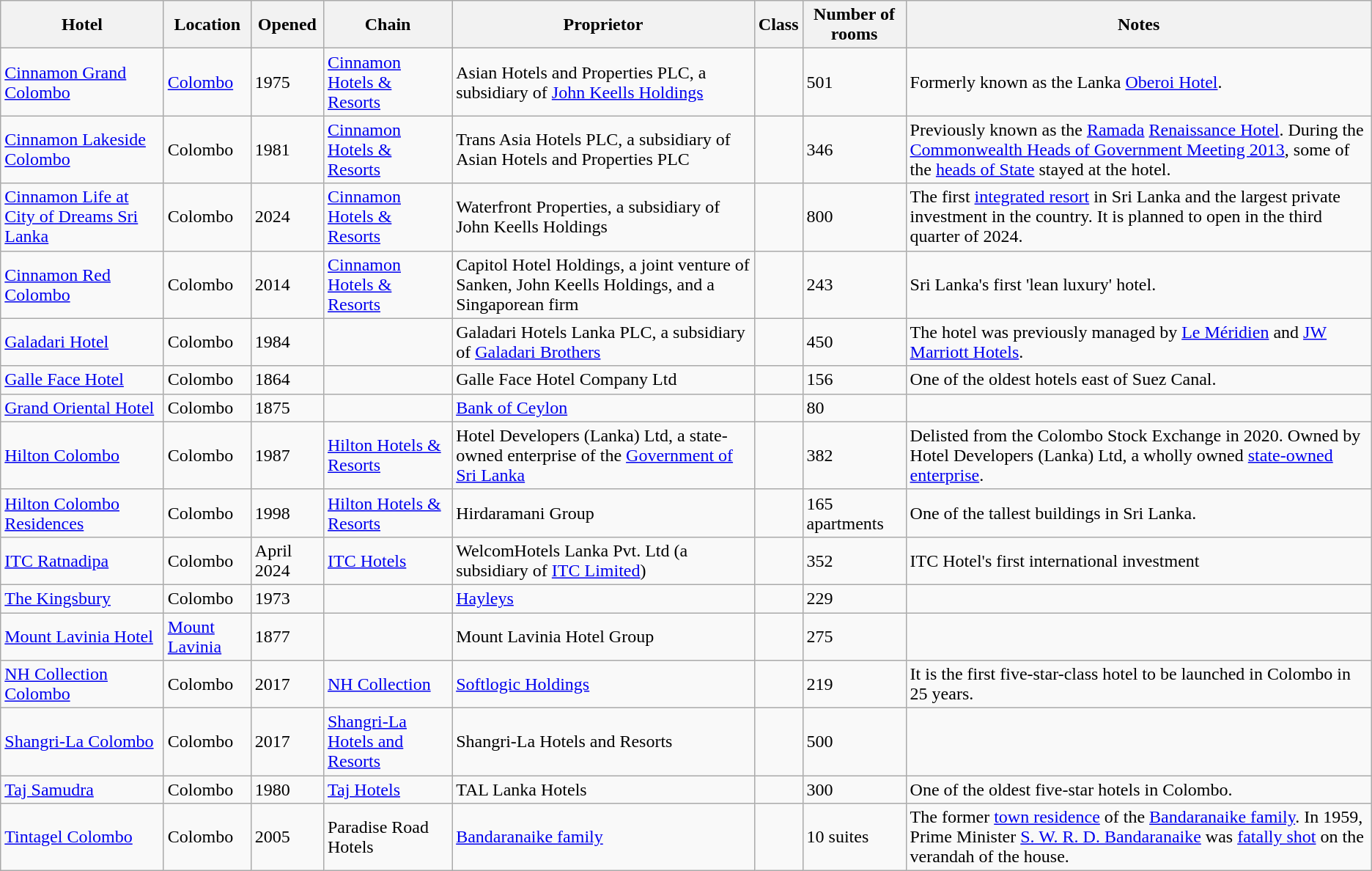<table class="wikitable sortable">
<tr>
<th>Hotel</th>
<th>Location</th>
<th>Opened</th>
<th>Chain</th>
<th>Proprietor</th>
<th>Class</th>
<th>Number of rooms</th>
<th class="unsortable">Notes</th>
</tr>
<tr>
<td><a href='#'>Cinnamon Grand Colombo</a><br></td>
<td><a href='#'>Colombo</a></td>
<td>1975</td>
<td><a href='#'>Cinnamon Hotels & Resorts</a></td>
<td>Asian Hotels and Properties PLC, a subsidiary of <a href='#'>John Keells Holdings</a></td>
<td></td>
<td>501</td>
<td>Formerly known as the Lanka <a href='#'>Oberoi Hotel</a>.</td>
</tr>
<tr>
<td><a href='#'>Cinnamon Lakeside Colombo</a><br></td>
<td>Colombo</td>
<td>1981</td>
<td><a href='#'>Cinnamon Hotels & Resorts</a></td>
<td>Trans Asia Hotels PLC, a subsidiary of Asian Hotels and Properties PLC</td>
<td></td>
<td>346</td>
<td>Previously known as the <a href='#'>Ramada</a> <a href='#'>Renaissance Hotel</a>. During the <a href='#'>Commonwealth Heads of Government Meeting 2013</a>, some of the <a href='#'>heads of State</a> stayed at the hotel.</td>
</tr>
<tr>
<td><a href='#'>Cinnamon Life at City of Dreams Sri Lanka</a><br></td>
<td>Colombo</td>
<td>2024</td>
<td><a href='#'>Cinnamon Hotels & Resorts</a></td>
<td>Waterfront Properties, a subsidiary of John Keells Holdings</td>
<td></td>
<td>800</td>
<td>The first <a href='#'>integrated resort</a> in Sri Lanka and the largest private investment in the country. It is planned to open in the third quarter of 2024.</td>
</tr>
<tr>
<td><a href='#'>Cinnamon Red Colombo</a><br></td>
<td>Colombo</td>
<td>2014</td>
<td><a href='#'>Cinnamon Hotels & Resorts</a></td>
<td>Capitol Hotel Holdings, a joint venture of Sanken, John Keells Holdings, and a Singaporean firm</td>
<td></td>
<td>243</td>
<td>Sri Lanka's first 'lean luxury' hotel.</td>
</tr>
<tr>
<td><a href='#'>Galadari Hotel</a><br></td>
<td>Colombo</td>
<td>1984</td>
<td></td>
<td>Galadari Hotels Lanka PLC, a subsidiary of <a href='#'>Galadari Brothers</a></td>
<td></td>
<td>450</td>
<td>The hotel was previously managed by <a href='#'>Le Méridien</a> and <a href='#'>JW Marriott Hotels</a>.</td>
</tr>
<tr>
<td><a href='#'>Galle Face Hotel</a><br></td>
<td>Colombo</td>
<td>1864</td>
<td></td>
<td>Galle Face Hotel Company Ltd</td>
<td></td>
<td>156</td>
<td>One of the oldest hotels east of Suez Canal.</td>
</tr>
<tr>
<td><a href='#'>Grand Oriental Hotel</a><br></td>
<td>Colombo</td>
<td>1875</td>
<td></td>
<td><a href='#'>Bank of Ceylon</a></td>
<td></td>
<td>80</td>
<td></td>
</tr>
<tr>
<td><a href='#'>Hilton Colombo</a><br></td>
<td>Colombo</td>
<td>1987</td>
<td><a href='#'>Hilton Hotels & Resorts</a></td>
<td>Hotel Developers (Lanka) Ltd, a state-owned enterprise of the <a href='#'>Government of Sri Lanka</a></td>
<td></td>
<td>382</td>
<td>Delisted from the Colombo Stock Exchange in 2020. Owned by Hotel Developers (Lanka) Ltd, a wholly owned <a href='#'>state-owned enterprise</a>.</td>
</tr>
<tr>
<td><a href='#'>Hilton Colombo Residences</a><br></td>
<td>Colombo</td>
<td>1998</td>
<td><a href='#'>Hilton Hotels & Resorts</a></td>
<td>Hirdaramani Group</td>
<td></td>
<td>165 apartments</td>
<td>One of the tallest buildings in Sri Lanka.</td>
</tr>
<tr>
<td><a href='#'>ITC Ratnadipa</a><br></td>
<td>Colombo</td>
<td>April 2024</td>
<td><a href='#'>ITC Hotels</a></td>
<td>WelcomHotels Lanka Pvt. Ltd (a subsidiary of <a href='#'>ITC Limited</a>)</td>
<td></td>
<td>352</td>
<td>ITC Hotel's first international investment</td>
</tr>
<tr>
<td><a href='#'>The Kingsbury</a><br></td>
<td>Colombo</td>
<td>1973</td>
<td></td>
<td><a href='#'>Hayleys</a></td>
<td></td>
<td>229</td>
<td></td>
</tr>
<tr>
<td><a href='#'>Mount Lavinia Hotel</a><br></td>
<td><a href='#'>Mount Lavinia</a></td>
<td>1877</td>
<td></td>
<td>Mount Lavinia Hotel Group</td>
<td></td>
<td>275</td>
<td></td>
</tr>
<tr>
<td><a href='#'>NH Collection Colombo</a><br></td>
<td>Colombo</td>
<td>2017</td>
<td><a href='#'>NH Collection</a></td>
<td><a href='#'>Softlogic Holdings</a></td>
<td></td>
<td>219</td>
<td>It is the first five-star-class hotel to be launched in Colombo in 25 years.</td>
</tr>
<tr>
<td><a href='#'>Shangri-La Colombo</a><br></td>
<td>Colombo</td>
<td>2017</td>
<td><a href='#'>Shangri-La Hotels and Resorts</a></td>
<td>Shangri-La Hotels and Resorts</td>
<td></td>
<td>500</td>
<td></td>
</tr>
<tr>
<td><a href='#'>Taj Samudra</a><br></td>
<td>Colombo</td>
<td>1980</td>
<td><a href='#'>Taj Hotels</a></td>
<td>TAL Lanka Hotels</td>
<td></td>
<td>300</td>
<td>One of the oldest five-star hotels in Colombo.</td>
</tr>
<tr>
<td><a href='#'>Tintagel Colombo</a><br></td>
<td>Colombo</td>
<td>2005</td>
<td>Paradise Road Hotels</td>
<td><a href='#'>Bandaranaike family</a></td>
<td></td>
<td>10 suites</td>
<td>The former <a href='#'>town residence</a> of the <a href='#'>Bandaranaike family</a>. In 1959, Prime Minister <a href='#'>S. W. R. D. Bandaranaike</a> was <a href='#'>fatally shot</a> on the verandah of the house.</td>
</tr>
</table>
